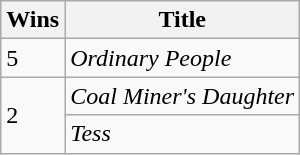<table class="wikitable">
<tr>
<th>Wins</th>
<th>Title</th>
</tr>
<tr>
<td>5</td>
<td><em>Ordinary People</em></td>
</tr>
<tr>
<td rowspan="2">2</td>
<td><em>Coal Miner's Daughter</em></td>
</tr>
<tr>
<td><em>Tess</em></td>
</tr>
</table>
